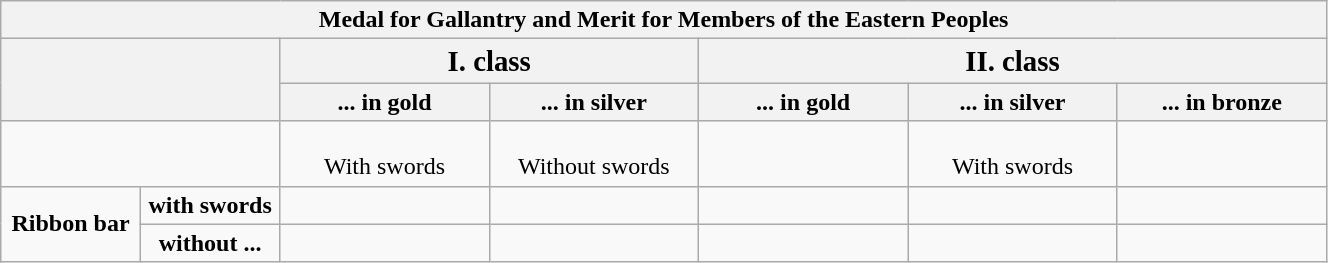<table align=center class=wikitable width=70%>
<tr>
<th colspan=8>Medal for Gallantry and Merit for Members of the Eastern Peoples</th>
</tr>
<tr align=center>
<th colspan=2 rowspan=2></th>
<th colspan=2><big>I. class</big></th>
<th colspan=3><big>II. class</big></th>
</tr>
<tr align=center>
<th width=15% valign=center>... in gold</th>
<th width=15% valign=center>... in silver</th>
<th width=15% valign=center>... in gold</th>
<th width=15% valign=center>... in silver</th>
<th width=15% valign=center>... in bronze</th>
</tr>
<tr align=center>
<td colspan=2 width=25% valign=center></td>
<td><br>With swords</td>
<td><br>Without swords</td>
<td></td>
<td><br>With swords</td>
<td></td>
</tr>
<tr align=center>
<td rowspan=2 width=10%><strong>Ribbon bar</strong></td>
<td width=10% valign=center><strong>with swords</strong></td>
<td width=15% valign=center></td>
<td width=15% valign=center></td>
<td width=15% valign=center></td>
<td width=15% valign=center></td>
<td width=15% valign=center></td>
</tr>
<tr align=center>
<td width=10% valign=center><strong>without ...</strong></td>
<td width=15% valign=center></td>
<td width=15% valign=center></td>
<td width=15% valign=center></td>
<td width=15% valign=center></td>
<td width=15% valign=center></td>
</tr>
</table>
